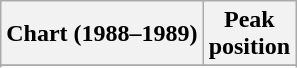<table class="wikitable sortable plainrowheaders" style="text-align:center">
<tr>
<th>Chart (1988–1989)</th>
<th>Peak<br>position</th>
</tr>
<tr>
</tr>
<tr>
</tr>
<tr>
</tr>
<tr>
</tr>
<tr>
</tr>
<tr>
</tr>
</table>
